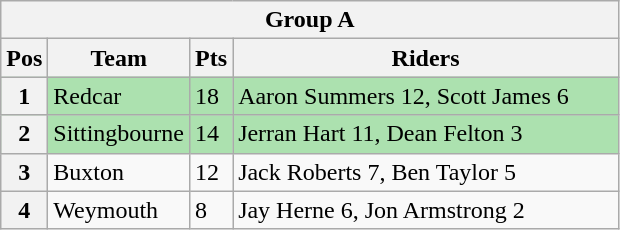<table class="wikitable">
<tr>
<th colspan="4">Group A</th>
</tr>
<tr>
<th width=20>Pos</th>
<th width=80>Team</th>
<th width=20>Pts</th>
<th width=250>Riders</th>
</tr>
<tr style="background:#ACE1AF;">
<th>1</th>
<td>Redcar</td>
<td>18</td>
<td>Aaron Summers 12, Scott James 6</td>
</tr>
<tr style="background:#ACE1AF;">
<th>2</th>
<td>Sittingbourne</td>
<td>14</td>
<td>Jerran Hart 11, Dean Felton 3</td>
</tr>
<tr>
<th>3</th>
<td>Buxton</td>
<td>12</td>
<td>Jack Roberts 7, Ben Taylor 5</td>
</tr>
<tr>
<th>4</th>
<td>Weymouth</td>
<td>8</td>
<td>Jay Herne 6,  Jon Armstrong 2</td>
</tr>
</table>
